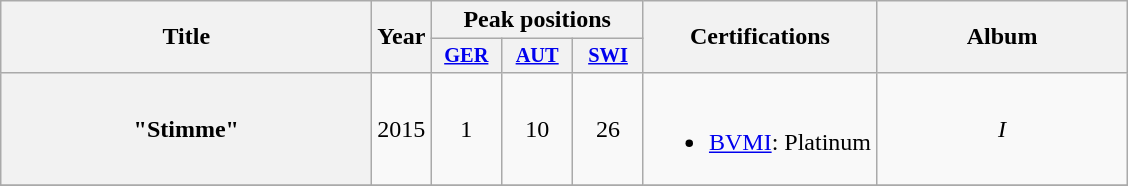<table class="wikitable plainrowheaders" style="text-align:center;">
<tr>
<th scope="col" rowspan="2" style="width:15em;">Title</th>
<th scope="col" rowspan="2" style="width:2em;">Year</th>
<th scope="col" colspan="3">Peak positions</th>
<th scope="col" rowspan="2">Certifications</th>
<th scope="col" rowspan="2" style="width:10em;">Album</th>
</tr>
<tr>
<th scope="col" style="width:3em;font-size:85%;"><a href='#'>GER</a><br></th>
<th scope="col" style="width:3em;font-size:85%;"><a href='#'>AUT</a><br></th>
<th scope="col" style="width:3em;font-size:85%;"><a href='#'>SWI</a><br></th>
</tr>
<tr>
<th scope="row">"Stimme"</th>
<td>2015</td>
<td>1</td>
<td>10</td>
<td>26</td>
<td><br><ul><li><a href='#'>BVMI</a>: Platinum</li></ul></td>
<td><em>I</em></td>
</tr>
<tr>
</tr>
</table>
